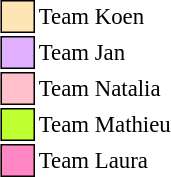<table class="toccolours" style="font-size: 95%; white-space: nowrap; margin-right: auto; margin-left: auto">
<tr>
<td style="background:#ffe5b4; border:1px solid black">     </td>
<td>Team Koen</td>
</tr>
<tr>
<td style="background:#e0b0ff; border:1px solid black">     </td>
<td>Team Jan</td>
</tr>
<tr>
<td style="background:pink; border:1px solid black">     </td>
<td>Team Natalia</td>
</tr>
<tr>
<td style="background:#bdff2f; border:1px solid black">     </td>
<td>Team Mathieu</td>
</tr>
<tr>
<td style="background:#FF87C3; border:1px solid black">     </td>
<td>Team Laura</td>
</tr>
</table>
